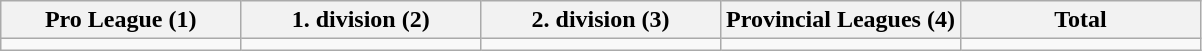<table class="wikitable">
<tr>
<th style="width:20%;">Pro League (1)</th>
<th style="width:20%;">1. division (2)</th>
<th style="width:20%;">2. division (3)</th>
<th style="width:20%;">Provincial Leagues (4)</th>
<th style="width:20%;">Total</th>
</tr>
<tr>
<td></td>
<td></td>
<td></td>
<td></td>
<td></td>
</tr>
</table>
